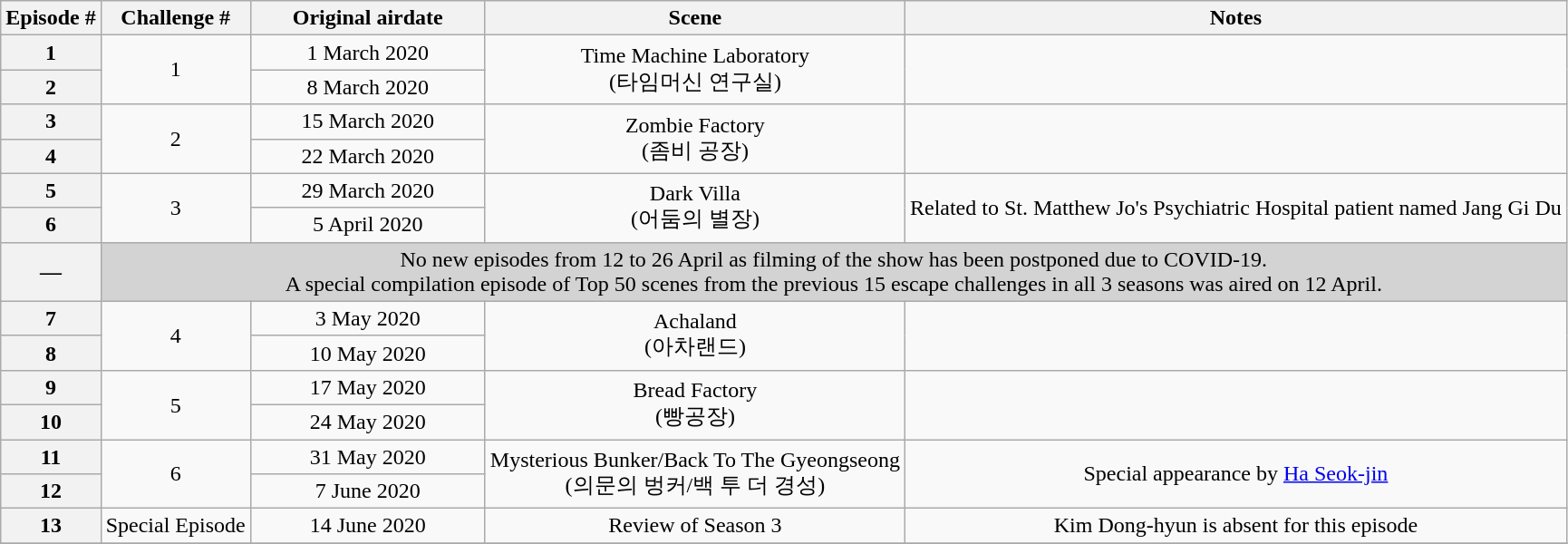<table class=wikitable style=text-align:center>
<tr>
<th>Episode #</th>
<th>Challenge #</th>
<th style=width:15%>Original airdate</th>
<th>Scene</th>
<th>Notes</th>
</tr>
<tr>
<th>1</th>
<td rowspan=2>1</td>
<td>1 March 2020</td>
<td rowspan=2>Time Machine Laboratory<br>(타임머신 연구실)</td>
<td rowspan=2></td>
</tr>
<tr>
<th>2</th>
<td>8 March 2020</td>
</tr>
<tr>
<th>3</th>
<td rowspan=2>2</td>
<td>15 March 2020</td>
<td rowspan=2>Zombie Factory<br>(좀비 공장)</td>
</tr>
<tr>
<th>4</th>
<td>22 March 2020</td>
</tr>
<tr>
<th>5</th>
<td rowspan=2>3</td>
<td>29 March 2020</td>
<td rowspan=2>Dark Villa<br>(어둠의 별장)<br></td>
<td rowspan=2>Related to St. Matthew Jo's Psychiatric Hospital patient named Jang Gi Du</td>
</tr>
<tr>
<th>6</th>
<td>5 April 2020</td>
</tr>
<tr>
<th>—</th>
<td colspan=4 style=background:lightgray>No new episodes from 12 to 26 April as filming of the show has been postponed due to COVID-19.<br>A special compilation episode of Top 50 scenes from the previous 15 escape challenges in all 3 seasons was aired on 12 April.</td>
</tr>
<tr>
<th>7</th>
<td rowspan=2>4</td>
<td>3 May 2020</td>
<td rowspan=2>Achaland<br>(아차랜드)</td>
<td rowspan=2></td>
</tr>
<tr>
<th>8</th>
<td>10 May 2020</td>
</tr>
<tr>
<th>9</th>
<td rowspan=2>5</td>
<td>17 May 2020</td>
<td rowspan=2>Bread Factory<br>(빵공장)</td>
<td rowspan=2></td>
</tr>
<tr>
<th>10</th>
<td>24 May 2020</td>
</tr>
<tr>
<th>11</th>
<td rowspan=2>6</td>
<td>31 May 2020</td>
<td rowspan=2>Mysterious Bunker/Back To The Gyeongseong<br>(의문의 벙커/백 투 더 경성)</td>
<td rowspan=2>Special appearance by <a href='#'>Ha Seok-jin</a></td>
</tr>
<tr>
<th>12</th>
<td>7 June 2020</td>
</tr>
<tr>
<th>13</th>
<td>Special Episode</td>
<td>14 June 2020</td>
<td>Review of Season 3</td>
<td>Kim Dong-hyun is absent for this episode</td>
</tr>
<tr>
</tr>
</table>
